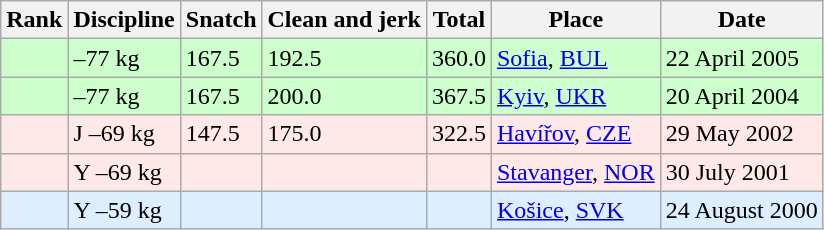<table class=wikitable>
<tr>
<th>Rank</th>
<th>Discipline</th>
<th>Snatch</th>
<th>Clean and jerk</th>
<th>Total</th>
<th>Place</th>
<th>Date</th>
</tr>
<tr bgcolor=#CCFFCC>
<td></td>
<td>–77 kg</td>
<td>167.5</td>
<td>192.5</td>
<td>360.0</td>
<td><a href='#'>Sofia</a>, <a href='#'>BUL</a></td>
<td>22 April 2005</td>
</tr>
<tr bgcolor=#CCFFCC>
<td></td>
<td>–77 kg</td>
<td>167.5</td>
<td>200.0</td>
<td>367.5</td>
<td><a href='#'>Kyiv</a>, <a href='#'>UKR</a></td>
<td>20 April 2004</td>
</tr>
<tr bgcolor=#FFE8E8>
<td></td>
<td>J –69 kg</td>
<td>147.5</td>
<td>175.0</td>
<td>322.5</td>
<td><a href='#'>Havířov</a>, <a href='#'>CZE</a></td>
<td>29 May 2002</td>
</tr>
<tr bgcolor=#FFE8E8>
<td></td>
<td>Y –69 kg</td>
<td></td>
<td></td>
<td></td>
<td><a href='#'>Stavanger</a>, <a href='#'>NOR</a></td>
<td>30 July 2001</td>
</tr>
<tr bgcolor=#DDEEFF>
<td></td>
<td>Y –59 kg</td>
<td></td>
<td></td>
<td></td>
<td><a href='#'>Košice</a>, <a href='#'>SVK</a></td>
<td>24 August 2000</td>
</tr>
</table>
